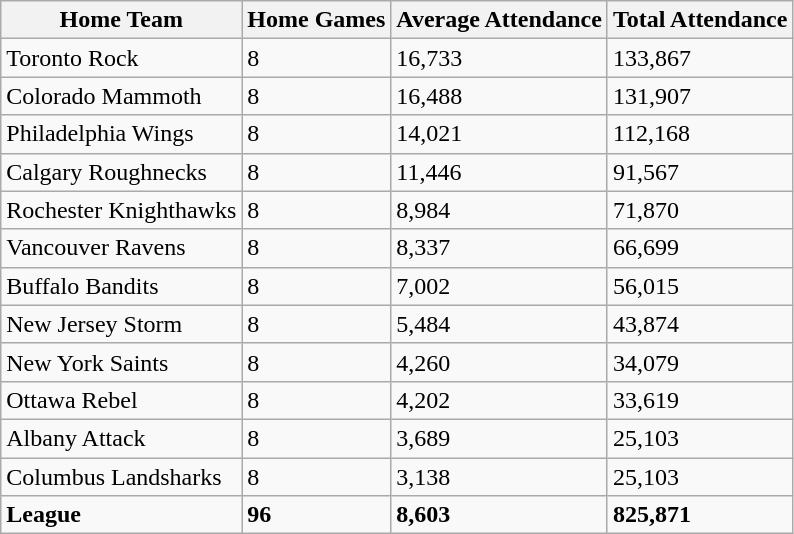<table class="wikitable sortable">
<tr>
<th>Home Team</th>
<th>Home Games</th>
<th>Average Attendance</th>
<th>Total Attendance</th>
</tr>
<tr>
<td>Toronto Rock</td>
<td>8</td>
<td>16,733</td>
<td>133,867</td>
</tr>
<tr>
<td>Colorado Mammoth</td>
<td>8</td>
<td>16,488</td>
<td>131,907</td>
</tr>
<tr>
<td>Philadelphia Wings</td>
<td>8</td>
<td>14,021</td>
<td>112,168</td>
</tr>
<tr>
<td>Calgary Roughnecks</td>
<td>8</td>
<td>11,446</td>
<td>91,567</td>
</tr>
<tr>
<td>Rochester Knighthawks</td>
<td>8</td>
<td>8,984</td>
<td>71,870</td>
</tr>
<tr>
<td>Vancouver Ravens</td>
<td>8</td>
<td>8,337</td>
<td>66,699</td>
</tr>
<tr>
<td>Buffalo Bandits</td>
<td>8</td>
<td>7,002</td>
<td>56,015</td>
</tr>
<tr>
<td>New Jersey Storm</td>
<td>8</td>
<td>5,484</td>
<td>43,874</td>
</tr>
<tr>
<td>New York Saints</td>
<td>8</td>
<td>4,260</td>
<td>34,079</td>
</tr>
<tr>
<td>Ottawa Rebel</td>
<td>8</td>
<td>4,202</td>
<td>33,619</td>
</tr>
<tr>
<td>Albany Attack</td>
<td>8</td>
<td>3,689</td>
<td>25,103</td>
</tr>
<tr>
<td>Columbus Landsharks</td>
<td>8</td>
<td>3,138</td>
<td>25,103</td>
</tr>
<tr class="sortbottom">
<td><strong>League</strong></td>
<td><strong>96</strong></td>
<td><strong>8,603</strong></td>
<td><strong>825,871</strong></td>
</tr>
</table>
